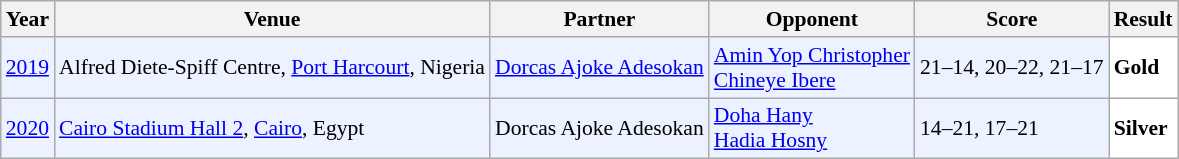<table class="sortable wikitable" style="font-size: 90%;">
<tr>
<th>Year</th>
<th>Venue</th>
<th>Partner</th>
<th>Opponent</th>
<th>Score</th>
<th>Result</th>
</tr>
<tr style="background:#ECF2FF">
<td align="center"><a href='#'>2019</a></td>
<td align="left">Alfred Diete-Spiff Centre, <a href='#'>Port Harcourt</a>, Nigeria</td>
<td align="left"> <a href='#'>Dorcas Ajoke Adesokan</a></td>
<td align="left"> <a href='#'>Amin Yop Christopher</a><br> <a href='#'>Chineye Ibere</a></td>
<td align="left">21–14, 20–22, 21–17</td>
<td style="text-align:left; background:white"> <strong>Gold</strong></td>
</tr>
<tr style="background:#ECF2FF">
<td align="center"><a href='#'>2020</a></td>
<td align="left"><a href='#'>Cairo Stadium Hall 2</a>, <a href='#'>Cairo</a>, Egypt</td>
<td align="left"> Dorcas Ajoke Adesokan</td>
<td align="left"> <a href='#'>Doha Hany</a><br> <a href='#'>Hadia Hosny</a></td>
<td align="left">14–21, 17–21</td>
<td style="text-align:left; background:white"> <strong>Silver</strong></td>
</tr>
</table>
